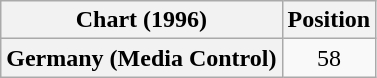<table class="wikitable plainrowheaders" style="text-align:center">
<tr>
<th scope="col">Chart (1996)</th>
<th scope="col">Position</th>
</tr>
<tr>
<th scope="row">Germany (Media Control)</th>
<td>58</td>
</tr>
</table>
